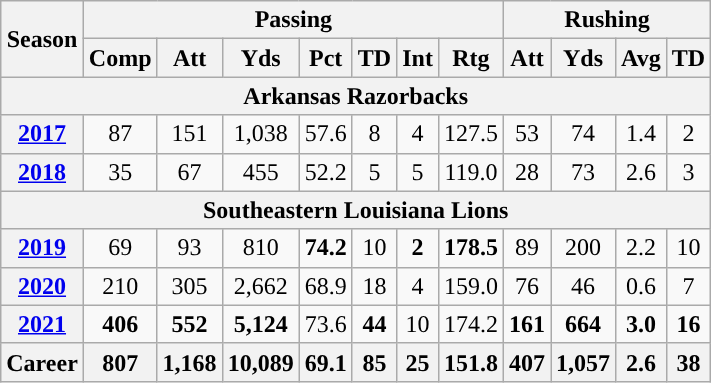<table class=wikitable style="text-align:center;">
<tr>
<th rowspan="2">Season</th>
<th colspan="7">Passing</th>
<th colspan="4">Rushing</th>
</tr>
<tr>
<th>Comp</th>
<th>Att</th>
<th>Yds</th>
<th>Pct</th>
<th>TD</th>
<th>Int</th>
<th>Rtg</th>
<th>Att</th>
<th>Yds</th>
<th>Avg</th>
<th>TD</th>
</tr>
<tr>
<th colspan="13">Arkansas Razorbacks</th>
</tr>
<tr>
<th><a href='#'>2017</a></th>
<td>87</td>
<td>151</td>
<td>1,038</td>
<td>57.6</td>
<td>8</td>
<td>4</td>
<td>127.5</td>
<td>53</td>
<td>74</td>
<td>1.4</td>
<td>2</td>
</tr>
<tr>
<th><a href='#'>2018</a></th>
<td>35</td>
<td>67</td>
<td>455</td>
<td>52.2</td>
<td>5</td>
<td>5</td>
<td>119.0</td>
<td>28</td>
<td>73</td>
<td>2.6</td>
<td>3</td>
</tr>
<tr>
<th colspan="13">Southeastern Louisiana Lions</th>
</tr>
<tr>
<th><a href='#'>2019</a></th>
<td>69</td>
<td>93</td>
<td>810</td>
<td><strong>74.2</strong></td>
<td>10</td>
<td><strong>2</strong></td>
<td><strong>178.5</strong></td>
<td>89</td>
<td>200</td>
<td>2.2</td>
<td>10</td>
</tr>
<tr>
<th><a href='#'>2020</a></th>
<td>210</td>
<td>305</td>
<td>2,662</td>
<td>68.9</td>
<td>18</td>
<td>4</td>
<td>159.0</td>
<td>76</td>
<td>46</td>
<td>0.6</td>
<td>7</td>
</tr>
<tr>
<th><a href='#'>2021</a></th>
<td><strong>406</strong></td>
<td><strong>552</strong></td>
<td><strong>5,124</strong></td>
<td>73.6</td>
<td><strong>44</strong></td>
<td>10</td>
<td>174.2</td>
<td><strong>161</strong></td>
<td><strong>664</strong></td>
<td><strong>3.0</strong></td>
<td><strong>16</strong></td>
</tr>
<tr>
<th>Career</th>
<th>807</th>
<th>1,168</th>
<th>10,089</th>
<th>69.1</th>
<th>85</th>
<th>25</th>
<th>151.8</th>
<th>407</th>
<th>1,057</th>
<th>2.6</th>
<th>38</th>
</tr>
</table>
